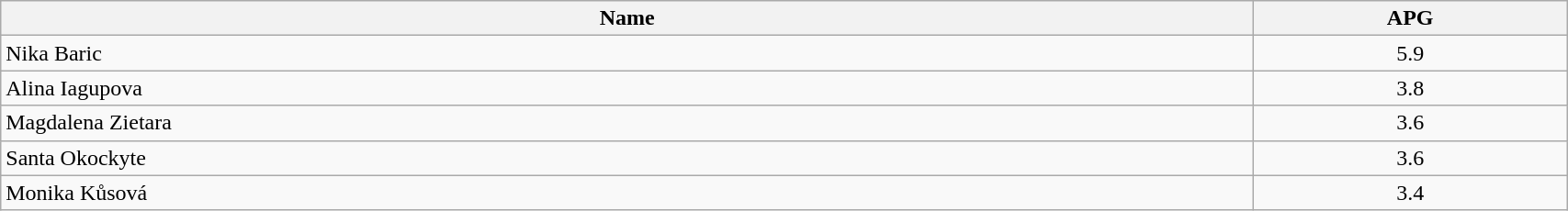<table class=wikitable width="90%">
<tr>
<th width="80%">Name</th>
<th width="20%">APG</th>
</tr>
<tr>
<td> Nika Baric</td>
<td align=center>5.9</td>
</tr>
<tr>
<td> Alina Iagupova</td>
<td align=center>3.8</td>
</tr>
<tr>
<td> Magdalena Zietara</td>
<td align=center>3.6</td>
</tr>
<tr>
<td> Santa Okockyte</td>
<td align=center>3.6</td>
</tr>
<tr>
<td> Monika Kůsová</td>
<td align=center>3.4</td>
</tr>
</table>
